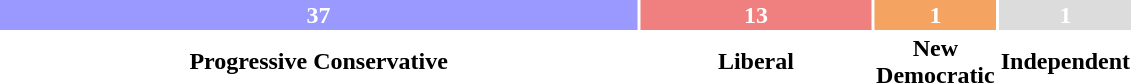<table style="width:60%; text-align:center;">
<tr style="color:white;">
<td style="background:#9999FF; width:71.15%;"><strong>37</strong></td>
<td style="background:#F08080; width:25.00%;"><strong>13</strong></td>
<td style="background:#F4A460; width:1.92%;"><strong>1</strong></td>
<td style="background:#DCDCDC; width:1.92%;"><strong>1</strong></td>
</tr>
<tr>
<td><span><strong>Progressive Conservative</strong></span></td>
<td><span><strong>Liberal</strong></span></td>
<td><span><strong>New Democratic</strong></span></td>
<td><span><strong>Independent</strong></span></td>
</tr>
</table>
